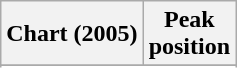<table class="wikitable">
<tr>
<th>Chart (2005)</th>
<th>Peak<br>position</th>
</tr>
<tr>
</tr>
<tr>
</tr>
</table>
